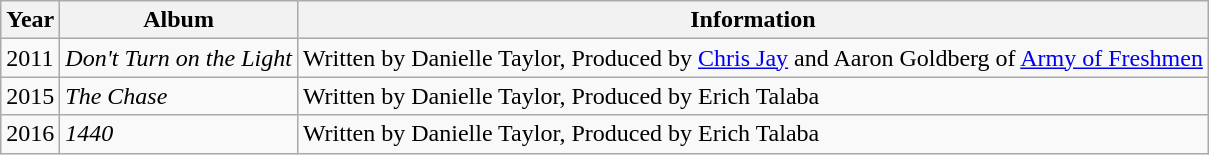<table class="wikitable">
<tr>
<th>Year</th>
<th>Album</th>
<th>Information</th>
</tr>
<tr>
<td>2011</td>
<td><em>Don't Turn on the Light</em></td>
<td>Written by Danielle Taylor, Produced by <a href='#'>Chris Jay</a> and Aaron Goldberg of <a href='#'>Army of Freshmen</a></td>
</tr>
<tr>
<td>2015</td>
<td><em>The Chase</em></td>
<td>Written by Danielle Taylor, Produced by Erich Talaba</td>
</tr>
<tr>
<td>2016</td>
<td><em>1440</em></td>
<td>Written by Danielle Taylor, Produced by Erich Talaba</td>
</tr>
</table>
